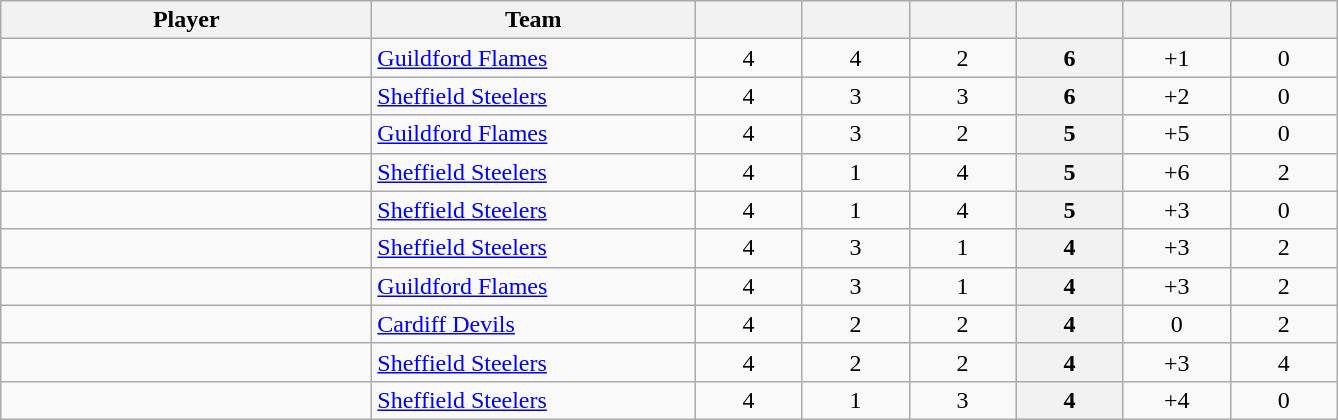<table class="wikitable sortable" style="text-align: center">
<tr>
<th style="width: 15em;">Player</th>
<th style="width: 13em;">Team</th>
<th style="width: 4em;"></th>
<th style="width: 4em;"></th>
<th style="width: 4em;"></th>
<th style="width: 4em;"></th>
<th style="width: 4em;"></th>
<th style="width: 4em;"></th>
</tr>
<tr>
<td style="text-align:left;"></td>
<td style="text-align:left;"><a href='#'>Guildford Flames</a></td>
<td>4</td>
<td>4</td>
<td>2</td>
<th>6</th>
<td>+1</td>
<td>0</td>
</tr>
<tr>
<td style="text-align:left;"></td>
<td style="text-align:left;"><a href='#'>Sheffield Steelers</a></td>
<td>4</td>
<td>3</td>
<td>3</td>
<th>6</th>
<td>+2</td>
<td>0</td>
</tr>
<tr>
<td style="text-align:left;"></td>
<td style="text-align:left;"><a href='#'>Guildford Flames</a></td>
<td>4</td>
<td>3</td>
<td>2</td>
<th>5</th>
<td>+5</td>
<td>0</td>
</tr>
<tr>
<td style="text-align:left;"></td>
<td style="text-align:left;"><a href='#'>Sheffield Steelers</a></td>
<td>4</td>
<td>1</td>
<td>4</td>
<th>5</th>
<td>+6</td>
<td>2</td>
</tr>
<tr>
<td style="text-align:left;"></td>
<td style="text-align:left;"><a href='#'>Sheffield Steelers</a></td>
<td>4</td>
<td>1</td>
<td>4</td>
<th>5</th>
<td>+3</td>
<td>0</td>
</tr>
<tr>
<td style="text-align:left;"></td>
<td style="text-align:left;"><a href='#'>Sheffield Steelers</a></td>
<td>4</td>
<td>3</td>
<td>1</td>
<th>4</th>
<td>+3</td>
<td>2</td>
</tr>
<tr>
<td style="text-align:left;"></td>
<td style="text-align:left;"><a href='#'>Guildford Flames</a></td>
<td>4</td>
<td>3</td>
<td>1</td>
<th>4</th>
<td>+3</td>
<td>2</td>
</tr>
<tr>
<td style="text-align:left;"></td>
<td style="text-align:left;"><a href='#'>Cardiff Devils</a></td>
<td>4</td>
<td>2</td>
<td>2</td>
<th>4</th>
<td>0</td>
<td>2</td>
</tr>
<tr>
<td style="text-align:left;"></td>
<td style="text-align:left;"><a href='#'>Sheffield Steelers</a></td>
<td>4</td>
<td>2</td>
<td>2</td>
<th>4</th>
<td>+3</td>
<td>4</td>
</tr>
<tr>
<td style="text-align:left;"></td>
<td style="text-align:left;"><a href='#'>Sheffield Steelers</a></td>
<td>4</td>
<td>1</td>
<td>3</td>
<th>4</th>
<td>+4</td>
<td>0</td>
</tr>
</table>
